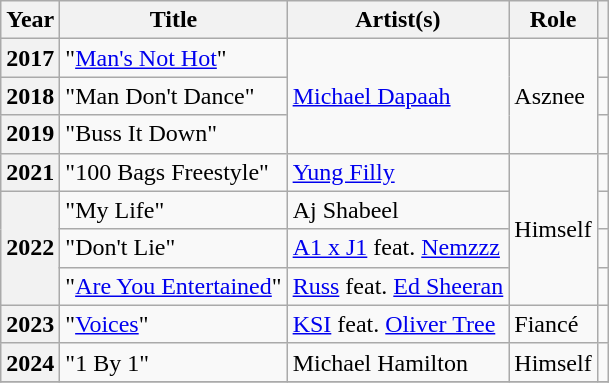<table class="wikitable plainrowheaders" style="margin-right: 0;">
<tr>
<th scope="col">Year</th>
<th scope="col">Title</th>
<th scope="col">Artist(s)</th>
<th>Role</th>
<th scope="col" class="unsortable"></th>
</tr>
<tr>
<th scope="row">2017</th>
<td>"<a href='#'>Man's Not Hot</a>"</td>
<td rowspan="3"><a href='#'>Michael Dapaah</a></td>
<td rowspan="3">Asznee</td>
<td style="text-align:center;"></td>
</tr>
<tr>
<th scope="row">2018</th>
<td>"Man Don't Dance"</td>
<td style="text-align:center;"></td>
</tr>
<tr>
<th scope="row">2019</th>
<td>"Buss It Down"</td>
<td style="text-align:center;"></td>
</tr>
<tr>
<th scope="row">2021</th>
<td>"100 Bags Freestyle"</td>
<td><a href='#'>Yung Filly</a></td>
<td rowspan="4">Himself</td>
<td style="text-align:center;"></td>
</tr>
<tr>
<th rowspan="3" scope="row">2022</th>
<td>"My Life"</td>
<td>Aj Shabeel</td>
<td style="text-align:center;"></td>
</tr>
<tr>
<td>"Don't Lie"</td>
<td><a href='#'>A1 x J1</a> feat. <a href='#'>Nemzzz</a></td>
<td style="text-align:center;"></td>
</tr>
<tr>
<td>"<a href='#'>Are You Entertained</a>"</td>
<td><a href='#'>Russ</a> feat. <a href='#'>Ed Sheeran</a></td>
<td style="text-align:center;"></td>
</tr>
<tr>
<th scope="row">2023</th>
<td>"<a href='#'>Voices</a>"</td>
<td><a href='#'>KSI</a> feat. <a href='#'>Oliver Tree</a></td>
<td>Fiancé</td>
<td style="text-align:center;"></td>
</tr>
<tr>
<th scope="row">2024</th>
<td>"1 By 1"</td>
<td>Michael Hamilton</td>
<td>Himself</td>
<td style="text-align:center;"></td>
</tr>
<tr>
</tr>
</table>
